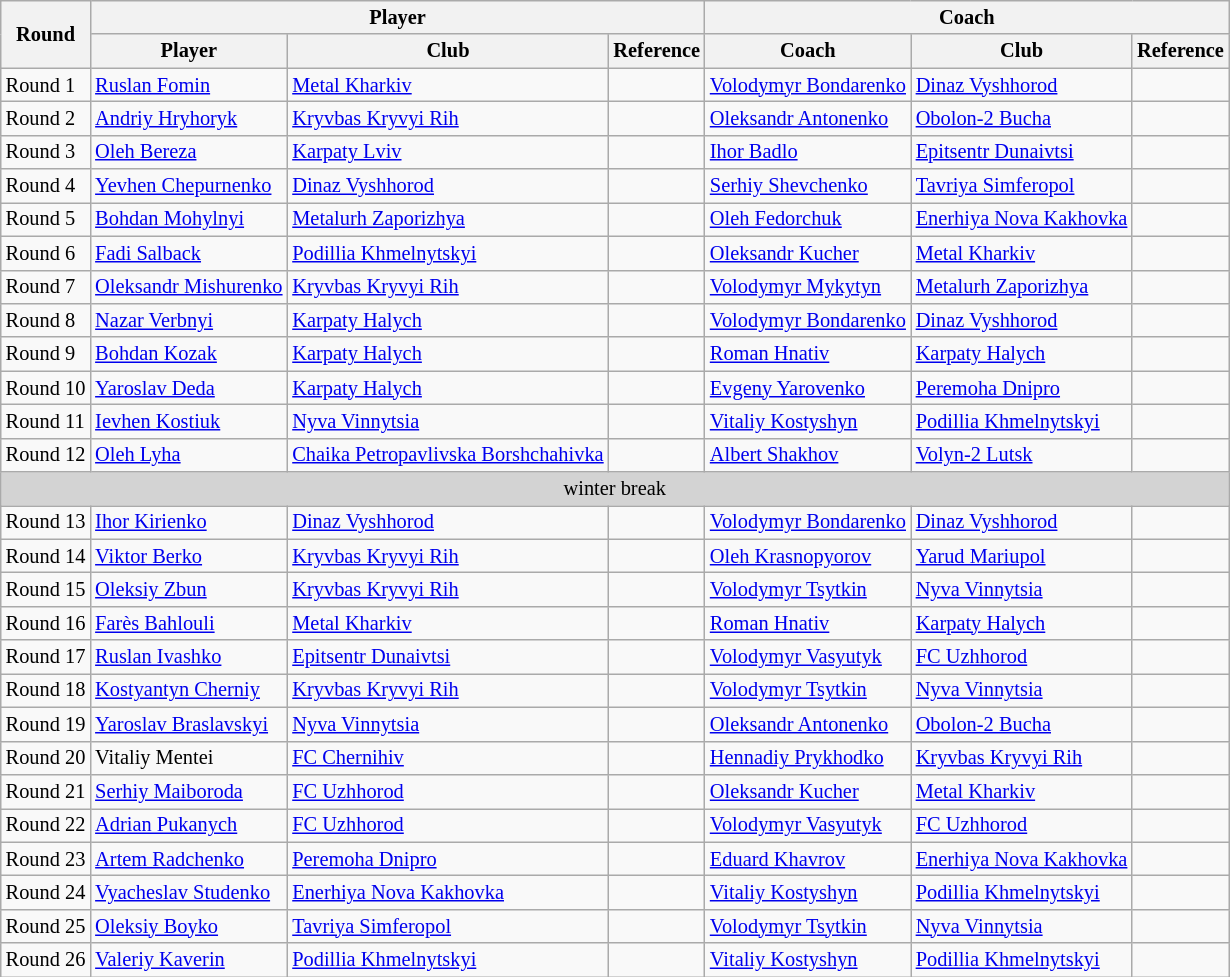<table class="wikitable collapsible autocollapse" style="text-align:left; font-size:85%">
<tr>
<th rowspan="2">Round</th>
<th colspan="3">Player</th>
<th colspan="3">Coach</th>
</tr>
<tr>
<th>Player</th>
<th>Club</th>
<th>Reference</th>
<th>Coach</th>
<th>Club</th>
<th>Reference</th>
</tr>
<tr>
<td>Round 1</td>
<td> <a href='#'>Ruslan Fomin</a></td>
<td><a href='#'>Metal Kharkiv</a></td>
<td align=center></td>
<td> <a href='#'>Volodymyr Bondarenko</a></td>
<td><a href='#'>Dinaz Vyshhorod</a></td>
<td align=center></td>
</tr>
<tr>
<td>Round 2</td>
<td> <a href='#'>Andriy Hryhoryk</a></td>
<td><a href='#'>Kryvbas Kryvyi Rih</a></td>
<td align=center></td>
<td> <a href='#'>Oleksandr Antonenko</a></td>
<td><a href='#'>Obolon-2 Bucha</a></td>
<td align=center></td>
</tr>
<tr>
<td>Round 3</td>
<td> <a href='#'>Oleh Bereza</a></td>
<td><a href='#'>Karpaty Lviv</a></td>
<td align=center></td>
<td> <a href='#'>Ihor Badlo</a></td>
<td><a href='#'>Epitsentr Dunaivtsi</a></td>
<td align=center></td>
</tr>
<tr>
<td>Round 4</td>
<td> <a href='#'>Yevhen Chepurnenko</a></td>
<td><a href='#'>Dinaz Vyshhorod</a></td>
<td align=center></td>
<td> <a href='#'>Serhiy Shevchenko</a></td>
<td><a href='#'>Tavriya Simferopol</a></td>
<td align=center></td>
</tr>
<tr>
<td>Round 5</td>
<td> <a href='#'>Bohdan Mohylnyi</a></td>
<td><a href='#'>Metalurh Zaporizhya</a></td>
<td align=center></td>
<td> <a href='#'>Oleh Fedorchuk</a></td>
<td><a href='#'>Enerhiya Nova Kakhovka</a></td>
<td align=center></td>
</tr>
<tr>
<td>Round 6</td>
<td> <a href='#'>Fadi Salback</a></td>
<td><a href='#'>Podillia Khmelnytskyi</a></td>
<td align=center></td>
<td> <a href='#'>Oleksandr Kucher</a></td>
<td><a href='#'>Metal Kharkiv</a></td>
<td align=center></td>
</tr>
<tr>
<td>Round 7</td>
<td> <a href='#'>Oleksandr Mishurenko</a></td>
<td><a href='#'>Kryvbas Kryvyi Rih</a></td>
<td align=center></td>
<td> <a href='#'>Volodymyr Mykytyn</a></td>
<td><a href='#'>Metalurh Zaporizhya</a></td>
<td align=center></td>
</tr>
<tr>
<td>Round 8</td>
<td> <a href='#'>Nazar Verbnyi</a></td>
<td><a href='#'>Karpaty Halych</a></td>
<td align=center></td>
<td> <a href='#'>Volodymyr Bondarenko</a></td>
<td><a href='#'>Dinaz Vyshhorod</a></td>
<td align=center></td>
</tr>
<tr>
<td>Round 9</td>
<td> <a href='#'>Bohdan Kozak</a></td>
<td><a href='#'>Karpaty Halych</a></td>
<td align=center></td>
<td> <a href='#'>Roman Hnativ</a></td>
<td><a href='#'>Karpaty Halych</a></td>
<td align=center></td>
</tr>
<tr>
<td>Round 10</td>
<td> <a href='#'>Yaroslav Deda</a></td>
<td><a href='#'>Karpaty Halych</a></td>
<td align=center></td>
<td> <a href='#'>Evgeny Yarovenko</a></td>
<td><a href='#'>Peremoha Dnipro</a></td>
<td align=center></td>
</tr>
<tr>
<td>Round 11</td>
<td> <a href='#'>Ievhen Kostiuk</a></td>
<td><a href='#'>Nyva Vinnytsia</a></td>
<td align=center></td>
<td> <a href='#'>Vitaliy Kostyshyn</a></td>
<td><a href='#'>Podillia Khmelnytskyi</a></td>
<td align=center></td>
</tr>
<tr>
<td>Round 12</td>
<td> <a href='#'>Oleh Lyha</a></td>
<td><a href='#'>Chaika Petropavlivska Borshchahivka</a></td>
<td align=center></td>
<td> <a href='#'>Albert Shakhov</a></td>
<td><a href='#'>Volyn-2 Lutsk</a></td>
<td align=center></td>
</tr>
<tr>
<td colspan=7 align=center bgcolor=lightgrey>winter break</td>
</tr>
<tr>
<td>Round 13</td>
<td> <a href='#'>Ihor Kirienko</a></td>
<td><a href='#'>Dinaz Vyshhorod</a></td>
<td align=center></td>
<td> <a href='#'>Volodymyr Bondarenko</a></td>
<td><a href='#'>Dinaz Vyshhorod</a></td>
<td align=center></td>
</tr>
<tr>
<td>Round 14</td>
<td> <a href='#'>Viktor Berko</a></td>
<td><a href='#'>Kryvbas Kryvyi Rih</a></td>
<td align=center></td>
<td> <a href='#'>Oleh Krasnopyorov</a></td>
<td><a href='#'>Yarud Mariupol</a></td>
<td align=center></td>
</tr>
<tr>
<td>Round 15</td>
<td> <a href='#'>Oleksiy Zbun</a></td>
<td><a href='#'>Kryvbas Kryvyi Rih</a></td>
<td align=center></td>
<td> <a href='#'>Volodymyr Tsytkin</a></td>
<td><a href='#'>Nyva Vinnytsia</a></td>
<td align=center></td>
</tr>
<tr>
<td>Round 16</td>
<td> <a href='#'>Farès Bahlouli</a></td>
<td><a href='#'>Metal Kharkiv</a></td>
<td align=center></td>
<td> <a href='#'>Roman Hnativ</a></td>
<td><a href='#'>Karpaty Halych</a></td>
<td align=center></td>
</tr>
<tr>
<td>Round 17</td>
<td> <a href='#'>Ruslan Ivashko</a></td>
<td><a href='#'>Epitsentr Dunaivtsi</a></td>
<td align=center></td>
<td> <a href='#'>Volodymyr Vasyutyk</a></td>
<td><a href='#'>FC Uzhhorod</a></td>
<td align=center></td>
</tr>
<tr>
<td>Round 18</td>
<td> <a href='#'>Kostyantyn Cherniy</a></td>
<td><a href='#'>Kryvbas Kryvyi Rih</a></td>
<td align=center></td>
<td> <a href='#'>Volodymyr Tsytkin</a></td>
<td><a href='#'>Nyva Vinnytsia</a></td>
<td align=center></td>
</tr>
<tr>
<td>Round 19</td>
<td> <a href='#'>Yaroslav Braslavskyi</a></td>
<td><a href='#'>Nyva Vinnytsia</a></td>
<td align=center></td>
<td> <a href='#'>Oleksandr Antonenko</a></td>
<td><a href='#'>Obolon-2 Bucha</a></td>
<td align=center></td>
</tr>
<tr>
<td>Round 20</td>
<td> Vitaliy Mentei</td>
<td><a href='#'>FC Chernihiv</a></td>
<td align=center></td>
<td> <a href='#'>Hennadiy Prykhodko</a></td>
<td><a href='#'>Kryvbas Kryvyi Rih</a></td>
<td align=center></td>
</tr>
<tr>
<td>Round 21</td>
<td> <a href='#'>Serhiy Maiboroda</a></td>
<td><a href='#'>FC Uzhhorod</a></td>
<td align=center></td>
<td> <a href='#'>Oleksandr Kucher</a></td>
<td><a href='#'>Metal Kharkiv</a></td>
<td align=center></td>
</tr>
<tr>
<td>Round 22</td>
<td> <a href='#'>Adrian Pukanych</a></td>
<td><a href='#'>FC Uzhhorod</a></td>
<td align=center></td>
<td> <a href='#'>Volodymyr Vasyutyk</a></td>
<td><a href='#'>FC Uzhhorod</a></td>
<td align=center></td>
</tr>
<tr>
<td>Round 23</td>
<td> <a href='#'>Artem Radchenko</a></td>
<td><a href='#'>Peremoha Dnipro</a></td>
<td align=center></td>
<td> <a href='#'>Eduard Khavrov</a></td>
<td><a href='#'>Enerhiya Nova Kakhovka</a></td>
<td align=center></td>
</tr>
<tr>
<td>Round 24</td>
<td> <a href='#'>Vyacheslav Studenko</a></td>
<td><a href='#'>Enerhiya Nova Kakhovka</a></td>
<td align=center></td>
<td> <a href='#'>Vitaliy Kostyshyn</a></td>
<td><a href='#'>Podillia Khmelnytskyi</a></td>
<td align=center></td>
</tr>
<tr>
<td>Round 25</td>
<td> <a href='#'>Oleksiy Boyko</a></td>
<td><a href='#'>Tavriya Simferopol</a></td>
<td align=center></td>
<td> <a href='#'>Volodymyr Tsytkin</a></td>
<td><a href='#'>Nyva Vinnytsia</a></td>
<td align=center></td>
</tr>
<tr>
<td>Round 26</td>
<td> <a href='#'>Valeriy Kaverin</a></td>
<td><a href='#'>Podillia Khmelnytskyi</a></td>
<td align=center></td>
<td> <a href='#'>Vitaliy Kostyshyn</a></td>
<td><a href='#'>Podillia Khmelnytskyi</a></td>
<td align=center></td>
</tr>
</table>
